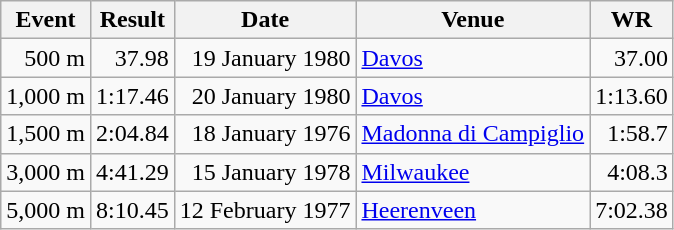<table class="wikitable">
<tr>
<th>Event</th>
<th>Result</th>
<th>Date</th>
<th>Venue</th>
<th>WR</th>
</tr>
<tr align="right">
<td>500 m</td>
<td>37.98</td>
<td>19 January 1980</td>
<td align="left"><a href='#'>Davos</a></td>
<td>37.00</td>
</tr>
<tr align="right">
<td>1,000 m</td>
<td>1:17.46</td>
<td>20 January 1980</td>
<td align="left"><a href='#'>Davos</a></td>
<td>1:13.60</td>
</tr>
<tr align="right">
<td>1,500 m</td>
<td>2:04.84</td>
<td>18 January 1976</td>
<td align="left"><a href='#'>Madonna di Campiglio</a></td>
<td>1:58.7</td>
</tr>
<tr align="right">
<td>3,000 m</td>
<td>4:41.29</td>
<td>15 January 1978</td>
<td align="left"><a href='#'>Milwaukee</a></td>
<td>4:08.3</td>
</tr>
<tr align="right">
<td>5,000 m</td>
<td>8:10.45</td>
<td>12 February 1977</td>
<td align="left"><a href='#'>Heerenveen</a></td>
<td>7:02.38</td>
</tr>
</table>
